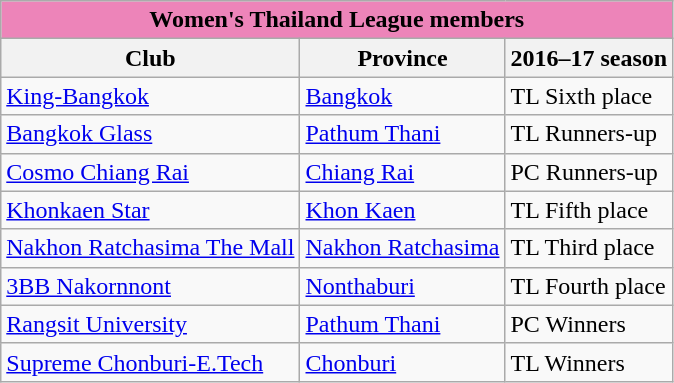<table class="wikitable sortable">
<tr>
<th style=background:#ed84b9 colspan=3><span>Women's Thailand League members</span></th>
</tr>
<tr>
<th>Club</th>
<th>Province</th>
<th>2016–17 season</th>
</tr>
<tr>
<td><a href='#'>King-Bangkok</a></td>
<td><a href='#'>Bangkok</a></td>
<td>TL Sixth place</td>
</tr>
<tr>
<td><a href='#'>Bangkok Glass</a></td>
<td><a href='#'>Pathum Thani</a></td>
<td>TL Runners-up</td>
</tr>
<tr>
<td><a href='#'>Cosmo Chiang Rai</a></td>
<td><a href='#'>Chiang Rai</a></td>
<td>PC Runners-up</td>
</tr>
<tr>
<td><a href='#'>Khonkaen Star</a></td>
<td><a href='#'>Khon Kaen</a></td>
<td>TL Fifth place</td>
</tr>
<tr>
<td><a href='#'>Nakhon Ratchasima The Mall</a></td>
<td><a href='#'>Nakhon Ratchasima</a></td>
<td>TL Third place</td>
</tr>
<tr>
<td><a href='#'>3BB Nakornnont</a></td>
<td><a href='#'>Nonthaburi</a></td>
<td>TL Fourth place</td>
</tr>
<tr>
<td><a href='#'>Rangsit University</a></td>
<td><a href='#'>Pathum Thani</a></td>
<td>PC Winners</td>
</tr>
<tr>
<td><a href='#'>Supreme Chonburi-E.Tech</a></td>
<td><a href='#'>Chonburi</a></td>
<td>TL Winners</td>
</tr>
</table>
